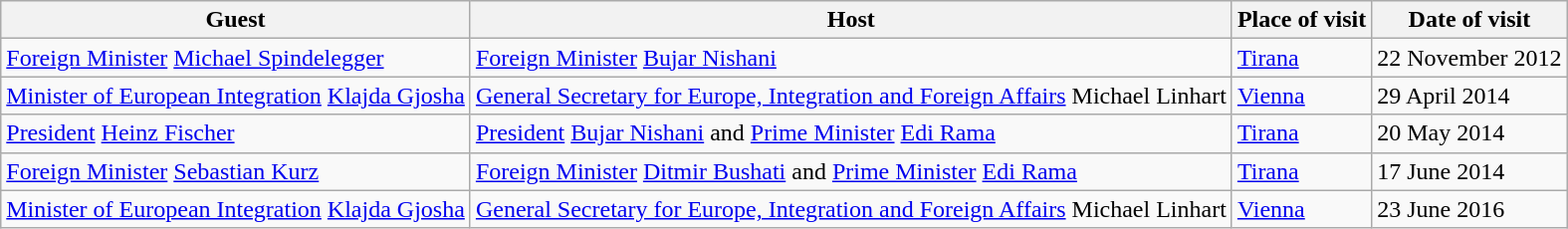<table class="wikitable" border="1">
<tr>
<th>Guest</th>
<th>Host</th>
<th>Place of visit</th>
<th>Date of visit</th>
</tr>
<tr>
<td> <a href='#'>Foreign Minister</a> <a href='#'>Michael Spindelegger</a></td>
<td> <a href='#'>Foreign Minister</a> <a href='#'>Bujar Nishani</a></td>
<td><a href='#'>Tirana</a></td>
<td>22 November 2012</td>
</tr>
<tr>
<td> <a href='#'>Minister of European Integration</a> <a href='#'>Klajda Gjosha</a></td>
<td> <a href='#'>General Secretary for Europe, Integration and Foreign Affairs</a> Michael Linhart</td>
<td><a href='#'>Vienna</a></td>
<td>29 April 2014</td>
</tr>
<tr>
<td> <a href='#'>President</a> <a href='#'>Heinz Fischer</a></td>
<td> <a href='#'>President</a> <a href='#'>Bujar Nishani</a> and <a href='#'>Prime Minister</a> <a href='#'>Edi Rama</a></td>
<td><a href='#'>Tirana</a></td>
<td>20 May 2014</td>
</tr>
<tr>
<td> <a href='#'>Foreign Minister</a> <a href='#'>Sebastian Kurz</a></td>
<td> <a href='#'>Foreign Minister</a> <a href='#'>Ditmir Bushati</a> and <a href='#'>Prime Minister</a> <a href='#'>Edi Rama</a></td>
<td><a href='#'>Tirana</a></td>
<td>17 June 2014</td>
</tr>
<tr>
<td> <a href='#'>Minister of European Integration</a> <a href='#'>Klajda Gjosha</a></td>
<td> <a href='#'>General Secretary for Europe, Integration and Foreign Affairs</a> Michael Linhart</td>
<td><a href='#'>Vienna</a></td>
<td>23 June 2016</td>
</tr>
</table>
